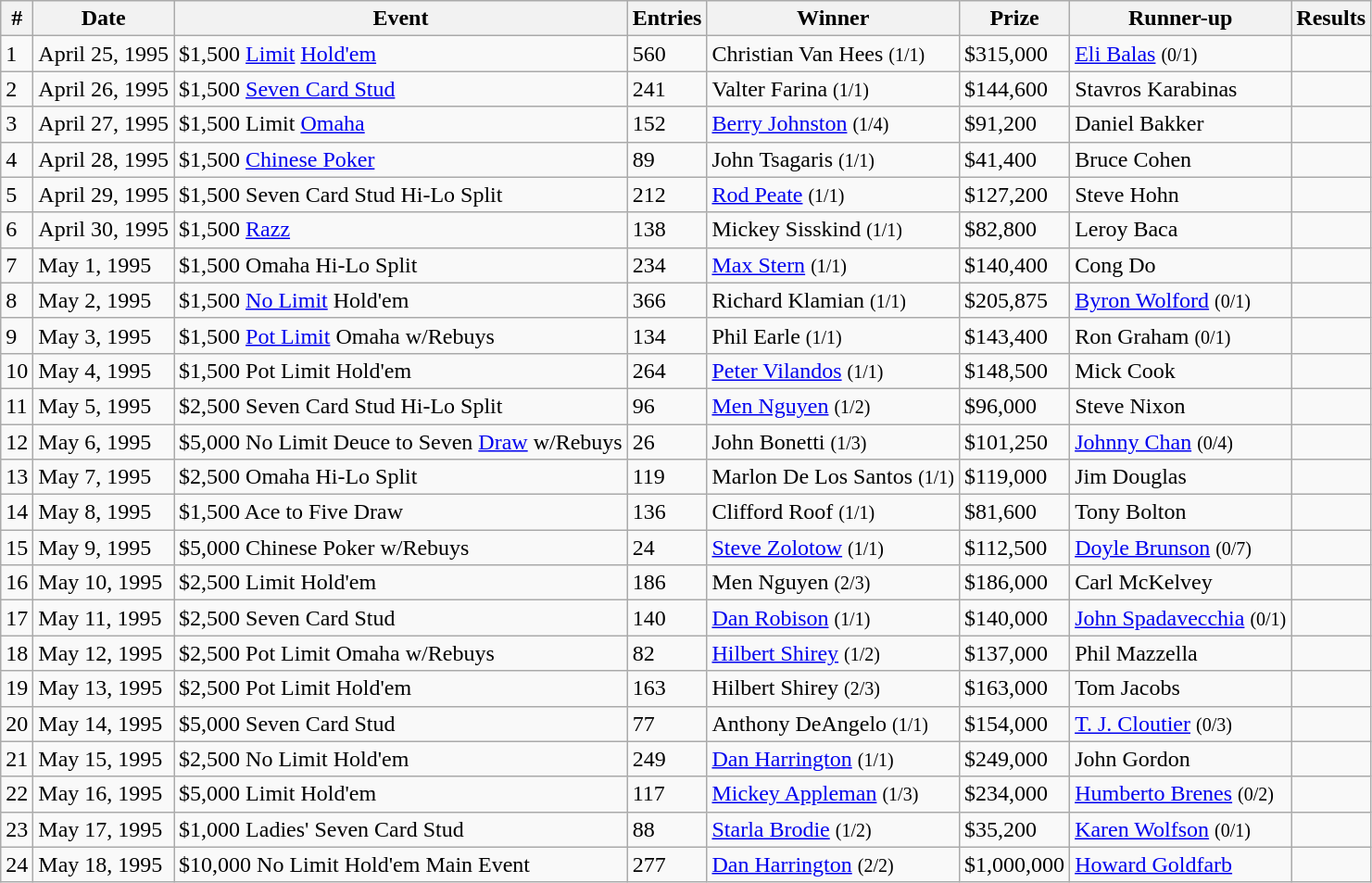<table class="wikitable sortable">
<tr>
<th>#</th>
<th>Date</th>
<th bgcolor="#FFEBAD">Event</th>
<th>Entries</th>
<th bgcolor="#FFEBAD">Winner</th>
<th bgcolor="#FFEBAD">Prize</th>
<th bgcolor="#FFEBAD">Runner-up</th>
<th>Results</th>
</tr>
<tr>
<td>1</td>
<td>April 25, 1995</td>
<td>$1,500 <a href='#'>Limit</a> <a href='#'>Hold'em</a></td>
<td>560</td>
<td>Christian Van Hees <small>(1/1)</small></td>
<td>$315,000</td>
<td><a href='#'>Eli Balas</a> <small>(0/1)</small></td>
<td></td>
</tr>
<tr>
<td>2</td>
<td>April 26, 1995</td>
<td>$1,500 <a href='#'>Seven Card Stud</a></td>
<td>241</td>
<td>Valter Farina <small>(1/1)</small></td>
<td>$144,600</td>
<td>Stavros Karabinas</td>
<td></td>
</tr>
<tr>
<td>3</td>
<td>April 27, 1995</td>
<td>$1,500 Limit <a href='#'>Omaha</a></td>
<td>152</td>
<td><a href='#'>Berry Johnston</a> <small>(1/4)</small></td>
<td>$91,200</td>
<td>Daniel Bakker</td>
<td></td>
</tr>
<tr>
<td>4</td>
<td>April 28, 1995</td>
<td>$1,500 <a href='#'>Chinese Poker</a></td>
<td>89</td>
<td>John Tsagaris <small>(1/1)</small></td>
<td>$41,400</td>
<td>Bruce Cohen</td>
<td></td>
</tr>
<tr>
<td>5</td>
<td>April 29, 1995</td>
<td>$1,500 Seven Card Stud Hi-Lo Split</td>
<td>212</td>
<td><a href='#'>Rod Peate</a> <small>(1/1)</small></td>
<td>$127,200</td>
<td>Steve Hohn</td>
<td></td>
</tr>
<tr>
<td>6</td>
<td>April 30, 1995</td>
<td>$1,500 <a href='#'>Razz</a></td>
<td>138</td>
<td>Mickey Sisskind <small>(1/1)</small></td>
<td>$82,800</td>
<td>Leroy Baca</td>
<td></td>
</tr>
<tr>
<td>7</td>
<td>May 1, 1995</td>
<td>$1,500 Omaha Hi-Lo Split</td>
<td>234</td>
<td><a href='#'>Max Stern</a> <small>(1/1)</small></td>
<td>$140,400</td>
<td>Cong Do</td>
<td></td>
</tr>
<tr>
<td>8</td>
<td>May 2, 1995</td>
<td>$1,500 <a href='#'>No Limit</a> Hold'em</td>
<td>366</td>
<td>Richard Klamian <small>(1/1)</small></td>
<td>$205,875</td>
<td><a href='#'>Byron Wolford</a> <small>(0/1)</small></td>
<td></td>
</tr>
<tr>
<td>9</td>
<td>May 3, 1995</td>
<td>$1,500 <a href='#'>Pot Limit</a> Omaha w/Rebuys</td>
<td>134</td>
<td>Phil Earle <small>(1/1)</small></td>
<td>$143,400</td>
<td>Ron Graham <small>(0/1)</small></td>
<td></td>
</tr>
<tr>
<td>10</td>
<td>May 4, 1995</td>
<td>$1,500 Pot Limit Hold'em</td>
<td>264</td>
<td><a href='#'>Peter Vilandos</a> <small>(1/1)</small></td>
<td>$148,500</td>
<td>Mick Cook</td>
<td></td>
</tr>
<tr>
<td>11</td>
<td>May 5, 1995</td>
<td>$2,500 Seven Card Stud Hi-Lo Split</td>
<td>96</td>
<td><a href='#'>Men Nguyen</a> <small>(1/2)</small></td>
<td>$96,000</td>
<td>Steve Nixon</td>
<td></td>
</tr>
<tr>
<td>12</td>
<td>May 6, 1995</td>
<td>$5,000 No Limit Deuce to Seven <a href='#'>Draw</a> w/Rebuys</td>
<td>26</td>
<td>John Bonetti <small>(1/3)</small></td>
<td>$101,250</td>
<td><a href='#'>Johnny Chan</a> <small>(0/4)</small></td>
<td></td>
</tr>
<tr>
<td>13</td>
<td>May 7, 1995</td>
<td>$2,500 Omaha Hi-Lo Split</td>
<td>119</td>
<td>Marlon De Los Santos <small>(1/1)</small></td>
<td>$119,000</td>
<td>Jim Douglas</td>
<td></td>
</tr>
<tr>
<td>14</td>
<td>May 8, 1995</td>
<td>$1,500 Ace to Five Draw</td>
<td>136</td>
<td>Clifford Roof <small>(1/1)</small></td>
<td>$81,600</td>
<td>Tony Bolton</td>
<td></td>
</tr>
<tr>
<td>15</td>
<td>May 9, 1995</td>
<td>$5,000 Chinese Poker w/Rebuys</td>
<td>24</td>
<td><a href='#'>Steve Zolotow</a> <small>(1/1)</small></td>
<td>$112,500</td>
<td><a href='#'>Doyle Brunson</a> <small>(0/7)</small></td>
<td></td>
</tr>
<tr>
<td>16</td>
<td>May 10, 1995</td>
<td>$2,500 Limit Hold'em</td>
<td>186</td>
<td>Men Nguyen <small>(2/3)</small></td>
<td>$186,000</td>
<td>Carl McKelvey</td>
<td></td>
</tr>
<tr>
<td>17</td>
<td>May 11, 1995</td>
<td>$2,500 Seven Card Stud</td>
<td>140</td>
<td><a href='#'>Dan Robison</a> <small>(1/1)</small></td>
<td>$140,000</td>
<td><a href='#'>John Spadavecchia</a> <small>(0/1)</small></td>
<td></td>
</tr>
<tr>
<td>18</td>
<td>May 12, 1995</td>
<td>$2,500 Pot Limit Omaha w/Rebuys</td>
<td>82</td>
<td><a href='#'>Hilbert Shirey</a> <small>(1/2)</small></td>
<td>$137,000</td>
<td>Phil Mazzella</td>
<td></td>
</tr>
<tr>
<td>19</td>
<td>May 13, 1995</td>
<td>$2,500 Pot Limit Hold'em</td>
<td>163</td>
<td>Hilbert Shirey <small>(2/3)</small></td>
<td>$163,000</td>
<td>Tom Jacobs</td>
<td></td>
</tr>
<tr>
<td>20</td>
<td>May 14, 1995</td>
<td>$5,000 Seven Card Stud</td>
<td>77</td>
<td>Anthony DeAngelo <small>(1/1)</small></td>
<td>$154,000</td>
<td><a href='#'>T. J. Cloutier</a> <small>(0/3)</small></td>
<td></td>
</tr>
<tr>
<td>21</td>
<td>May 15, 1995</td>
<td>$2,500 No Limit Hold'em</td>
<td>249</td>
<td><a href='#'>Dan Harrington</a> <small>(1/1)</small></td>
<td>$249,000</td>
<td>John Gordon</td>
<td></td>
</tr>
<tr>
<td>22</td>
<td>May 16, 1995</td>
<td>$5,000 Limit Hold'em</td>
<td>117</td>
<td><a href='#'>Mickey Appleman</a> <small>(1/3)</small></td>
<td>$234,000</td>
<td><a href='#'>Humberto Brenes</a> <small>(0/2)</small></td>
<td></td>
</tr>
<tr>
<td>23</td>
<td>May 17, 1995</td>
<td>$1,000 Ladies' Seven Card Stud</td>
<td>88</td>
<td><a href='#'>Starla Brodie</a> <small>(1/2)</small></td>
<td>$35,200</td>
<td><a href='#'>Karen Wolfson</a> <small>(0/1)</small></td>
<td></td>
</tr>
<tr>
<td>24</td>
<td>May 18, 1995</td>
<td>$10,000 No Limit Hold'em Main Event</td>
<td>277</td>
<td><a href='#'>Dan Harrington</a> <small>(2/2)</small></td>
<td>$1,000,000</td>
<td><a href='#'>Howard Goldfarb</a></td>
<td></td>
</tr>
</table>
